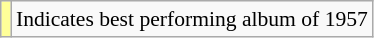<table class="wikitable" style="font-size:90%;">
<tr>
<td style="background-color:#FFFF99"></td>
<td>Indicates best performing album of 1957</td>
</tr>
</table>
